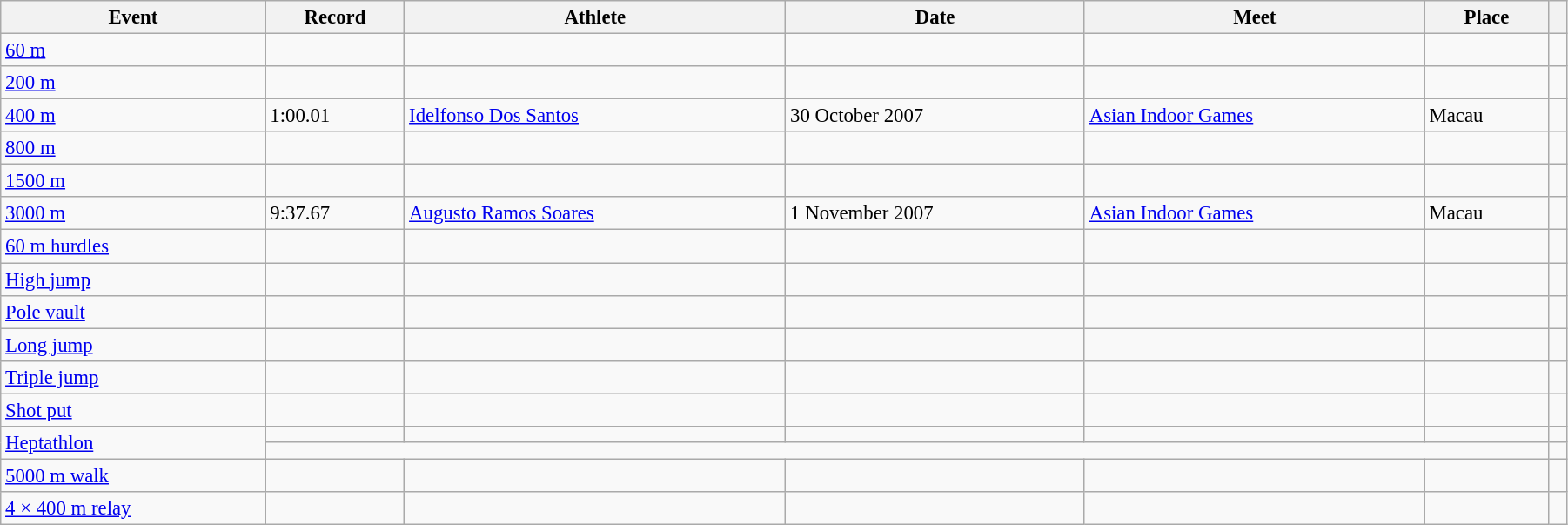<table class="wikitable" style="font-size:95%; width: 95%;">
<tr>
<th>Event</th>
<th>Record</th>
<th>Athlete</th>
<th>Date</th>
<th>Meet</th>
<th>Place</th>
<th></th>
</tr>
<tr>
<td><a href='#'>60 m</a></td>
<td></td>
<td></td>
<td></td>
<td></td>
<td></td>
<td></td>
</tr>
<tr>
<td><a href='#'>200 m</a></td>
<td></td>
<td></td>
<td></td>
<td></td>
<td></td>
<td></td>
</tr>
<tr>
<td><a href='#'>400 m</a></td>
<td>1:00.01</td>
<td><a href='#'>Idelfonso Dos Santos</a></td>
<td>30 October 2007</td>
<td><a href='#'>Asian Indoor Games</a></td>
<td>Macau</td>
<td></td>
</tr>
<tr>
<td><a href='#'>800 m</a></td>
<td></td>
<td></td>
<td></td>
<td></td>
<td></td>
<td></td>
</tr>
<tr>
<td><a href='#'>1500 m</a></td>
<td></td>
<td></td>
<td></td>
<td></td>
<td></td>
<td></td>
</tr>
<tr>
<td><a href='#'>3000 m</a></td>
<td>9:37.67</td>
<td><a href='#'>Augusto Ramos Soares</a></td>
<td>1 November 2007</td>
<td><a href='#'>Asian Indoor Games</a></td>
<td>Macau</td>
<td></td>
</tr>
<tr>
<td><a href='#'>60 m hurdles</a></td>
<td></td>
<td></td>
<td></td>
<td></td>
<td></td>
<td></td>
</tr>
<tr>
<td><a href='#'>High jump</a></td>
<td></td>
<td></td>
<td></td>
<td></td>
<td></td>
<td></td>
</tr>
<tr>
<td><a href='#'>Pole vault</a></td>
<td></td>
<td></td>
<td></td>
<td></td>
<td></td>
<td></td>
</tr>
<tr>
<td><a href='#'>Long jump</a></td>
<td></td>
<td></td>
<td></td>
<td></td>
<td></td>
<td></td>
</tr>
<tr>
<td><a href='#'>Triple jump</a></td>
<td></td>
<td></td>
<td></td>
<td></td>
<td></td>
<td></td>
</tr>
<tr>
<td><a href='#'>Shot put</a></td>
<td></td>
<td></td>
<td></td>
<td></td>
<td></td>
<td></td>
</tr>
<tr>
<td rowspan=2><a href='#'>Heptathlon</a></td>
<td></td>
<td></td>
<td></td>
<td></td>
<td></td>
<td></td>
</tr>
<tr>
<td colspan=5></td>
<td></td>
</tr>
<tr>
<td><a href='#'>5000 m walk</a></td>
<td></td>
<td></td>
<td></td>
<td></td>
<td></td>
<td></td>
</tr>
<tr>
<td><a href='#'>4 × 400 m relay</a></td>
<td></td>
<td></td>
<td></td>
<td></td>
<td></td>
<td></td>
</tr>
</table>
